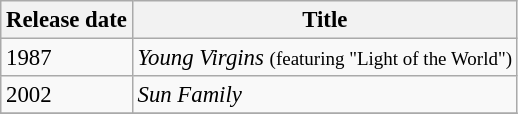<table class="wikitable" style="font-size: 95%;">
<tr>
<th>Release date</th>
<th>Title</th>
</tr>
<tr>
<td>1987</td>
<td><em>Young Virgins</em> <small>(featuring "Light of the World")</small></td>
</tr>
<tr>
<td>2002</td>
<td><em>Sun Family</em></td>
</tr>
<tr>
</tr>
</table>
